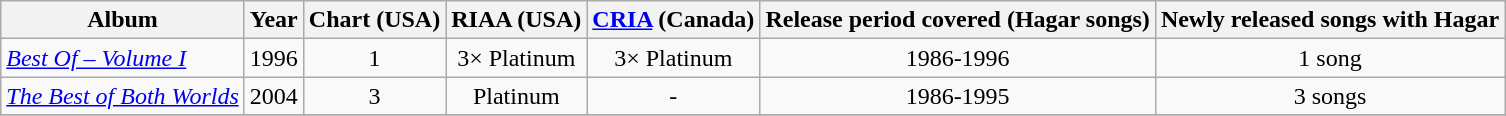<table class="wikitable" style="text-align:center;">
<tr>
<th>Album</th>
<th>Year</th>
<th>Chart (USA)</th>
<th>RIAA (USA)</th>
<th><a href='#'>CRIA</a> (Canada)</th>
<th>Release period covered (Hagar songs)</th>
<th>Newly released songs with Hagar</th>
</tr>
<tr>
<td align=left><em><a href='#'>Best Of – Volume I</a></em></td>
<td>1996</td>
<td>1</td>
<td>3× Platinum</td>
<td>3× Platinum</td>
<td>1986-1996</td>
<td>1 song</td>
</tr>
<tr>
<td align=left><em><a href='#'>The Best of Both Worlds</a></em></td>
<td>2004</td>
<td>3</td>
<td>Platinum</td>
<td>-</td>
<td>1986-1995</td>
<td>3 songs</td>
</tr>
<tr>
</tr>
</table>
